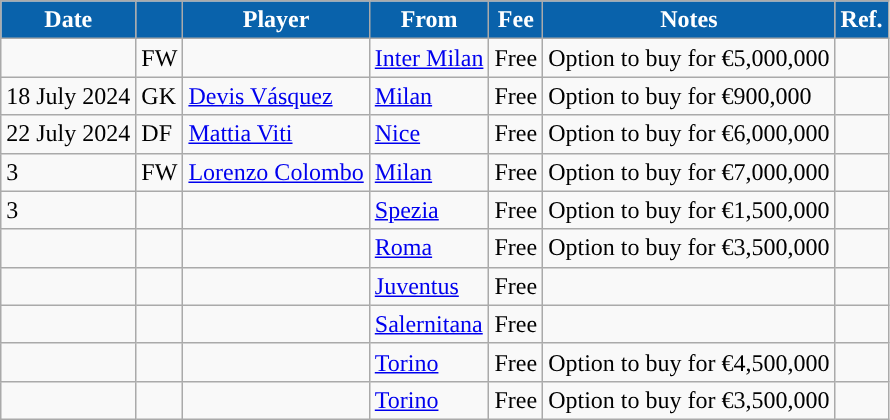<table class="wikitable">
<tr>
<th style="background:#0962AB;color:white">Date</th>
<th style="background:#0962AB;color:white"></th>
<th style="background:#0962AB;color:white">Player</th>
<th style="background:#0962AB;color:white">From</th>
<th style="background:#0962AB;color:white">Fee</th>
<th style="background:#0962AB;color:white">Notes</th>
<th style="background:#0962AB;color:white">Ref.</th>
</tr>
<tr>
<td></td>
<td>FW</td>
<td> </td>
<td> <a href='#'>Inter Milan</a></td>
<td>Free</td>
<td>Option to buy for €5,000,000</td>
<td></td>
</tr>
<tr>
<td>18 July 2024</td>
<td>GK</td>
<td> <a href='#'>Devis Vásquez</a></td>
<td> <a href='#'>Milan</a></td>
<td>Free</td>
<td>Option to buy for €900,000</td>
<td></td>
</tr>
<tr>
<td>22 July 2024</td>
<td>DF</td>
<td> <a href='#'>Mattia Viti</a></td>
<td> <a href='#'>Nice</a></td>
<td>Free</td>
<td>Option to buy for €6,000,000</td>
<td></td>
</tr>
<tr>
<td>3</td>
<td>FW</td>
<td> <a href='#'>Lorenzo Colombo</a></td>
<td> <a href='#'>Milan</a></td>
<td>Free</td>
<td>Option to buy for €7,000,000</td>
<td></td>
</tr>
<tr>
<td>3</td>
<td></td>
<td> </td>
<td> <a href='#'>Spezia</a></td>
<td>Free</td>
<td>Option to buy for €1,500,000</td>
<td></td>
</tr>
<tr>
<td></td>
<td></td>
<td> </td>
<td> <a href='#'>Roma</a></td>
<td>Free</td>
<td>Option to buy for €3,500,000</td>
<td></td>
</tr>
<tr>
<td></td>
<td></td>
<td> </td>
<td> <a href='#'>Juventus</a></td>
<td>Free</td>
<td></td>
<td></td>
</tr>
<tr>
<td></td>
<td></td>
<td> </td>
<td> <a href='#'>Salernitana</a></td>
<td>Free</td>
<td></td>
<td></td>
</tr>
<tr>
<td></td>
<td></td>
<td> </td>
<td> <a href='#'>Torino</a></td>
<td>Free</td>
<td>Option to buy for €4,500,000</td>
<td></td>
</tr>
<tr>
<td></td>
<td></td>
<td> </td>
<td> <a href='#'>Torino</a></td>
<td>Free</td>
<td>Option to buy for €3,500,000</td>
<td></td>
</tr>
</table>
